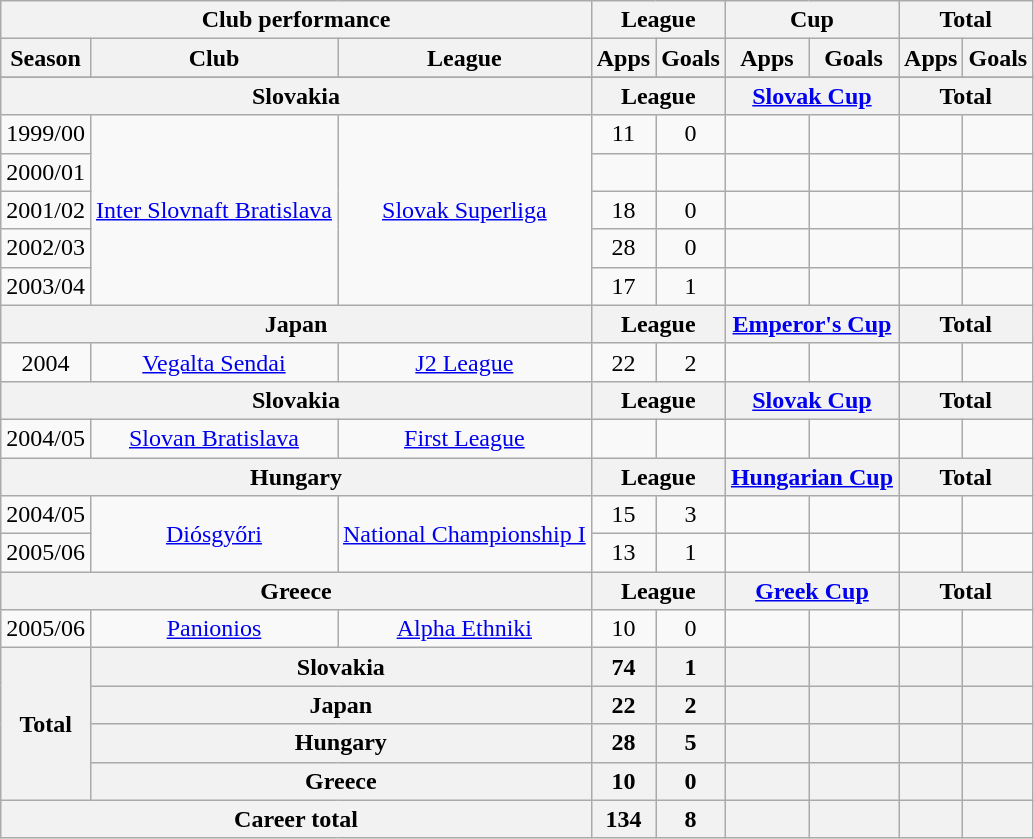<table class="wikitable" style="text-align:center">
<tr>
<th colspan=3>Club performance</th>
<th colspan=2>League</th>
<th colspan=2>Cup</th>
<th colspan=2>Total</th>
</tr>
<tr>
<th>Season</th>
<th>Club</th>
<th>League</th>
<th>Apps</th>
<th>Goals</th>
<th>Apps</th>
<th>Goals</th>
<th>Apps</th>
<th>Goals</th>
</tr>
<tr>
</tr>
<tr>
<th colspan=3>Slovakia</th>
<th colspan=2>League</th>
<th colspan=2><a href='#'>Slovak Cup</a></th>
<th colspan=2>Total</th>
</tr>
<tr>
<td>1999/00</td>
<td rowspan="5"><a href='#'>Inter Slovnaft Bratislava</a></td>
<td rowspan="5"><a href='#'>Slovak Superliga</a></td>
<td>11</td>
<td>0</td>
<td></td>
<td></td>
<td></td>
<td></td>
</tr>
<tr>
<td>2000/01</td>
<td></td>
<td></td>
<td></td>
<td></td>
<td></td>
<td></td>
</tr>
<tr>
<td>2001/02</td>
<td>18</td>
<td>0</td>
<td></td>
<td></td>
<td></td>
<td></td>
</tr>
<tr>
<td>2002/03</td>
<td>28</td>
<td>0</td>
<td></td>
<td></td>
<td></td>
<td></td>
</tr>
<tr>
<td>2003/04</td>
<td>17</td>
<td>1</td>
<td></td>
<td></td>
<td></td>
<td></td>
</tr>
<tr>
<th colspan=3>Japan</th>
<th colspan=2>League</th>
<th colspan=2><a href='#'>Emperor's Cup</a></th>
<th colspan=2>Total</th>
</tr>
<tr>
<td>2004</td>
<td><a href='#'>Vegalta Sendai</a></td>
<td><a href='#'>J2 League</a></td>
<td>22</td>
<td>2</td>
<td></td>
<td></td>
<td></td>
<td></td>
</tr>
<tr>
<th colspan=3>Slovakia</th>
<th colspan=2>League</th>
<th colspan=2><a href='#'>Slovak Cup</a></th>
<th colspan=2>Total</th>
</tr>
<tr>
<td>2004/05</td>
<td><a href='#'>Slovan Bratislava</a></td>
<td><a href='#'>First League</a></td>
<td></td>
<td></td>
<td></td>
<td></td>
<td></td>
<td></td>
</tr>
<tr>
<th colspan=3>Hungary</th>
<th colspan=2>League</th>
<th colspan=2><a href='#'>Hungarian Cup</a></th>
<th colspan=2>Total</th>
</tr>
<tr>
<td>2004/05</td>
<td rowspan="2"><a href='#'>Diósgyőri</a></td>
<td rowspan="2"><a href='#'>National Championship I</a></td>
<td>15</td>
<td>3</td>
<td></td>
<td></td>
<td></td>
<td></td>
</tr>
<tr>
<td>2005/06</td>
<td>13</td>
<td>1</td>
<td></td>
<td></td>
<td></td>
<td></td>
</tr>
<tr>
<th colspan=3>Greece</th>
<th colspan=2>League</th>
<th colspan=2><a href='#'>Greek Cup</a></th>
<th colspan=2>Total</th>
</tr>
<tr>
<td>2005/06</td>
<td><a href='#'>Panionios</a></td>
<td><a href='#'>Alpha Ethniki</a></td>
<td>10</td>
<td>0</td>
<td></td>
<td></td>
<td></td>
<td></td>
</tr>
<tr>
<th rowspan=4>Total</th>
<th colspan=2>Slovakia</th>
<th>74</th>
<th>1</th>
<th></th>
<th></th>
<th></th>
<th></th>
</tr>
<tr>
<th colspan=2>Japan</th>
<th>22</th>
<th>2</th>
<th></th>
<th></th>
<th></th>
<th></th>
</tr>
<tr>
<th colspan=2>Hungary</th>
<th>28</th>
<th>5</th>
<th></th>
<th></th>
<th></th>
<th></th>
</tr>
<tr>
<th colspan=2>Greece</th>
<th>10</th>
<th>0</th>
<th></th>
<th></th>
<th></th>
<th></th>
</tr>
<tr>
<th colspan=3>Career total</th>
<th>134</th>
<th>8</th>
<th></th>
<th></th>
<th></th>
<th></th>
</tr>
</table>
